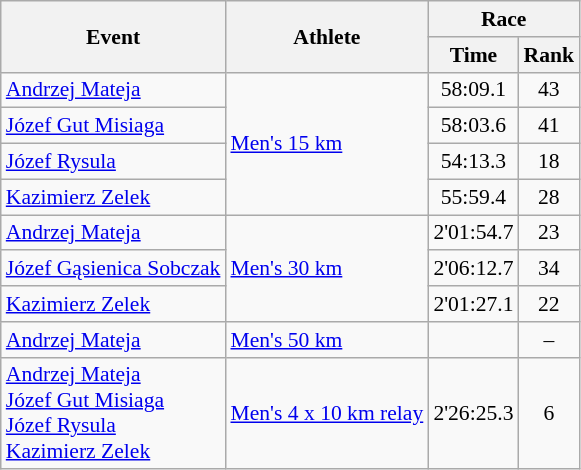<table class="wikitable" border="1" style="font-size:90%">
<tr>
<th rowspan=2>Event</th>
<th rowspan=2>Athlete</th>
<th colspan=2>Race</th>
</tr>
<tr>
<th>Time</th>
<th>Rank</th>
</tr>
<tr>
<td><a href='#'>Andrzej Mateja</a></td>
<td rowspan=4><a href='#'>Men's 15 km</a></td>
<td align=center>58:09.1</td>
<td align=center>43</td>
</tr>
<tr>
<td><a href='#'>Józef Gut Misiaga</a></td>
<td align=center>58:03.6</td>
<td align=center>41</td>
</tr>
<tr>
<td><a href='#'>Józef Rysula</a></td>
<td align=center>54:13.3</td>
<td align=center>18</td>
</tr>
<tr>
<td><a href='#'>Kazimierz Zelek</a></td>
<td align=center>55:59.4</td>
<td align=center>28</td>
</tr>
<tr>
<td><a href='#'>Andrzej Mateja</a></td>
<td rowspan=3><a href='#'>Men's 30 km</a></td>
<td align=center>2'01:54.7</td>
<td align=center>23</td>
</tr>
<tr>
<td><a href='#'>Józef Gąsienica Sobczak</a></td>
<td align=center>2'06:12.7</td>
<td align=center>34</td>
</tr>
<tr>
<td><a href='#'>Kazimierz Zelek</a></td>
<td align=center>2'01:27.1</td>
<td align=center>22</td>
</tr>
<tr>
<td><a href='#'>Andrzej Mateja</a></td>
<td><a href='#'>Men's 50 km</a></td>
<td align=center></td>
<td align=center>–</td>
</tr>
<tr>
<td><a href='#'>Andrzej Mateja</a><br><a href='#'>Józef Gut Misiaga</a><br><a href='#'>Józef Rysula</a><br><a href='#'>Kazimierz Zelek</a></td>
<td><a href='#'>Men's 4 x 10 km relay</a></td>
<td align=center>2'26:25.3</td>
<td align=center>6</td>
</tr>
</table>
